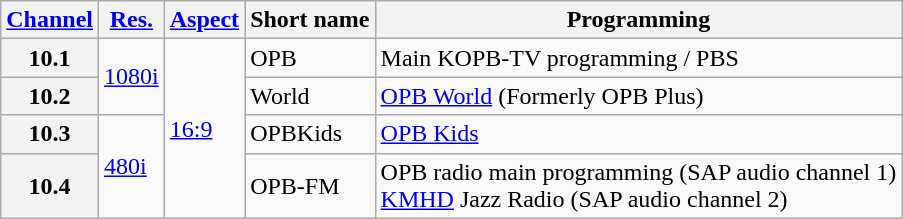<table class="wikitable">
<tr>
<th scope = "col"><a href='#'>Channel</a></th>
<th scope = "col"><a href='#'>Res.</a></th>
<th scope = "col"><a href='#'>Aspect</a></th>
<th scope = "col">Short name</th>
<th scope = "col">Programming</th>
</tr>
<tr>
<th scope = "row">10.1</th>
<td rowspan=2><a href='#'>1080i</a></td>
<td rowspan=4><a href='#'>16:9</a></td>
<td>OPB</td>
<td>Main KOPB-TV programming / PBS</td>
</tr>
<tr>
<th scope = "row">10.2</th>
<td>World</td>
<td><a href='#'>OPB World</a> (Formerly OPB Plus)</td>
</tr>
<tr>
<th scope = "row">10.3</th>
<td rowspan=2><a href='#'>480i</a></td>
<td>OPBKids</td>
<td><a href='#'>OPB Kids</a></td>
</tr>
<tr>
<th scope = "row">10.4</th>
<td>OPB-FM</td>
<td>OPB radio main programming (SAP audio channel 1)<br><a href='#'>KMHD</a> Jazz Radio (SAP audio channel 2)</td>
</tr>
</table>
